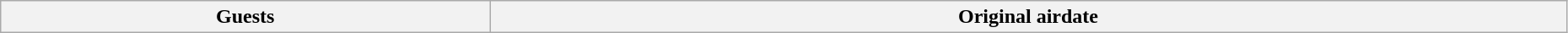<table class="wikitable plainrowheaders" style="width:98%;">
<tr>
<th>Guests</th>
<th>Original airdate<br>











</th>
</tr>
</table>
